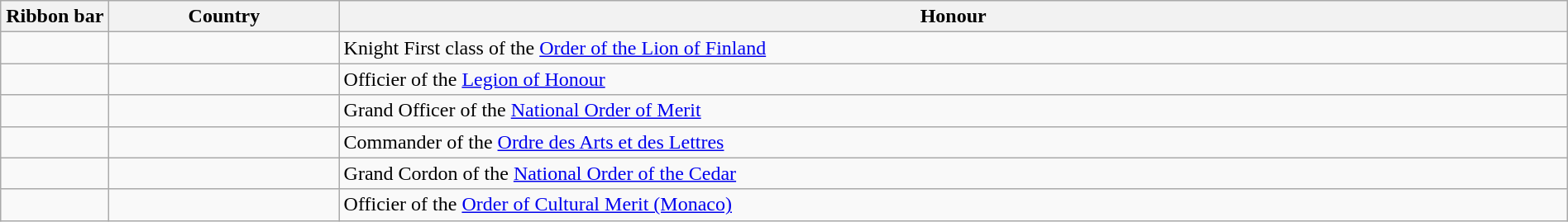<table class="wikitable" style="width:100%;">
<tr>
<th style="width:80px;">Ribbon bar</th>
<th>Country</th>
<th>Honour</th>
</tr>
<tr>
<td></td>
<td></td>
<td>Knight First class of the <a href='#'>Order of the Lion of Finland</a></td>
</tr>
<tr>
<td></td>
<td></td>
<td>Officier of the <a href='#'>Legion of Honour</a></td>
</tr>
<tr>
<td></td>
<td></td>
<td>Grand Officer of the <a href='#'>National Order of Merit</a></td>
</tr>
<tr>
<td></td>
<td></td>
<td>Commander of the <a href='#'>Ordre des Arts et des Lettres</a></td>
</tr>
<tr>
<td></td>
<td></td>
<td>Grand Cordon of the <a href='#'>National Order of the Cedar</a></td>
</tr>
<tr>
<td></td>
<td></td>
<td>Officier of the <a href='#'>Order of Cultural Merit (Monaco)</a></td>
</tr>
</table>
